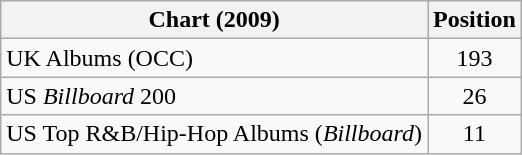<table class="wikitable sortable">
<tr>
<th>Chart (2009)</th>
<th>Position</th>
</tr>
<tr>
<td align="left">UK Albums (OCC)</td>
<td style="text-align:center;">193</td>
</tr>
<tr>
<td align="left">US <em>Billboard</em> 200</td>
<td style="text-align:center;">26</td>
</tr>
<tr>
<td align="left">US Top R&B/Hip-Hop Albums (<em>Billboard</em>)</td>
<td style="text-align:center;">11</td>
</tr>
</table>
